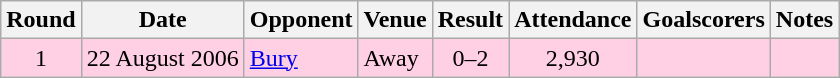<table class="wikitable">
<tr>
<th>Round</th>
<th>Date</th>
<th>Opponent</th>
<th>Venue</th>
<th>Result</th>
<th>Attendance</th>
<th>Goalscorers</th>
<th>Notes</th>
</tr>
<tr bgcolor="#ffd0e3">
<td align="center">1</td>
<td>22 August 2006</td>
<td><a href='#'>Bury</a></td>
<td>Away</td>
<td align="center">0–2</td>
<td align="center">2,930</td>
<td></td>
<td></td>
</tr>
</table>
